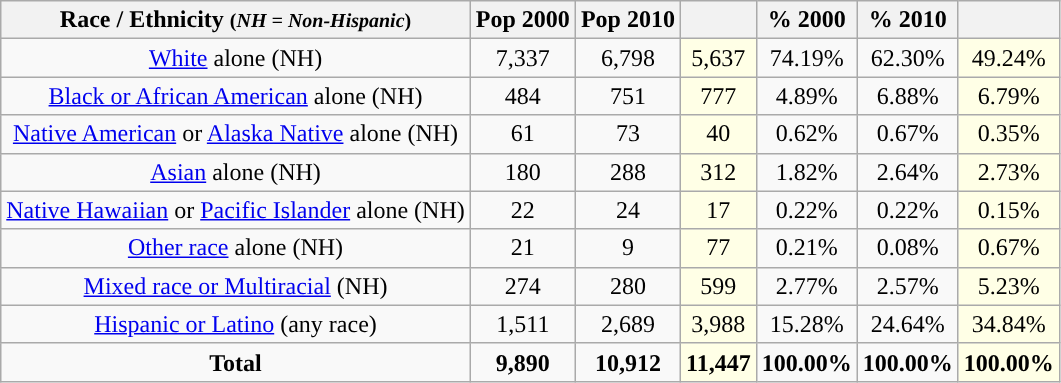<table class="wikitable" style="text-align:center;">
<tr>
<th>Race / Ethnicity <small>(<em>NH = Non-Hispanic</em>)</small></th>
<th>Pop 2000</th>
<th>Pop 2010</th>
<th></th>
<th>% 2000</th>
<th>% 2010</th>
<th></th>
</tr>
<tr>
<td><a href='#'>White</a> alone (NH)</td>
<td>7,337</td>
<td>6,798</td>
<td style='background: #ffffe6;'>5,637</td>
<td>74.19%</td>
<td>62.30%</td>
<td style='background: #ffffe6;'>49.24%</td>
</tr>
<tr>
<td><a href='#'>Black or African American</a> alone (NH)</td>
<td>484</td>
<td>751</td>
<td style='background: #ffffe6;'>777</td>
<td>4.89%</td>
<td>6.88%</td>
<td style='background: #ffffe6;'>6.79%</td>
</tr>
<tr>
<td><a href='#'>Native American</a> or <a href='#'>Alaska Native</a> alone (NH)</td>
<td>61</td>
<td>73</td>
<td style='background: #ffffe6;'>40</td>
<td>0.62%</td>
<td>0.67%</td>
<td style='background: #ffffe6;'>0.35%</td>
</tr>
<tr>
<td><a href='#'>Asian</a> alone (NH)</td>
<td>180</td>
<td>288</td>
<td style='background: #ffffe6;'>312</td>
<td>1.82%</td>
<td>2.64%</td>
<td style='background: #ffffe6;'>2.73%</td>
</tr>
<tr>
<td><a href='#'>Native Hawaiian</a> or <a href='#'>Pacific Islander</a> alone (NH)</td>
<td>22</td>
<td>24</td>
<td style='background: #ffffe6;'>17</td>
<td>0.22%</td>
<td>0.22%</td>
<td style='background: #ffffe6;'>0.15%</td>
</tr>
<tr>
<td><a href='#'>Other race</a> alone (NH)</td>
<td>21</td>
<td>9</td>
<td style='background: #ffffe6;'>77</td>
<td>0.21%</td>
<td>0.08%</td>
<td style='background: #ffffe6;'>0.67%</td>
</tr>
<tr>
<td><a href='#'>Mixed race or Multiracial</a> (NH)</td>
<td>274</td>
<td>280</td>
<td style='background: #ffffe6;'>599</td>
<td>2.77%</td>
<td>2.57%</td>
<td style='background: #ffffe6;'>5.23%</td>
</tr>
<tr>
<td><a href='#'>Hispanic or Latino</a> (any race)</td>
<td>1,511</td>
<td>2,689</td>
<td style='background: #ffffe6;'>3,988</td>
<td>15.28%</td>
<td>24.64%</td>
<td style='background: #ffffe6;'>34.84%</td>
</tr>
<tr>
<td><strong>Total</strong></td>
<td><strong>9,890</strong></td>
<td><strong>10,912</strong></td>
<td style='background: #ffffe6;'><strong>11,447</strong></td>
<td><strong>100.00%</strong></td>
<td><strong>100.00%</strong></td>
<td style='background: #ffffe6;'><strong>100.00%</strong></td>
</tr>
</table>
